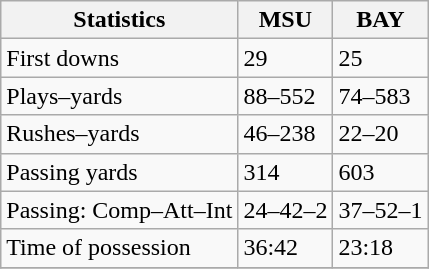<table class="wikitable">
<tr>
<th>Statistics</th>
<th>MSU</th>
<th>BAY</th>
</tr>
<tr>
<td>First downs</td>
<td>29</td>
<td>25</td>
</tr>
<tr>
<td>Plays–yards</td>
<td>88–552</td>
<td>74–583</td>
</tr>
<tr>
<td>Rushes–yards</td>
<td>46–238</td>
<td>22–20</td>
</tr>
<tr>
<td>Passing yards</td>
<td>314</td>
<td>603</td>
</tr>
<tr>
<td>Passing: Comp–Att–Int</td>
<td>24–42–2</td>
<td>37–52–1</td>
</tr>
<tr>
<td>Time of possession</td>
<td>36:42</td>
<td>23:18</td>
</tr>
<tr>
</tr>
</table>
